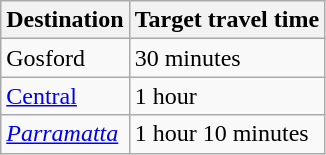<table class="wikitable">
<tr>
<th>Destination</th>
<th>Target travel time</th>
</tr>
<tr>
<td>Gosford</td>
<td>30 minutes</td>
</tr>
<tr>
<td><a href='#'>Central</a></td>
<td>1 hour</td>
</tr>
<tr>
<td><em><a href='#'>Parramatta</a></em></td>
<td>1 hour 10 minutes</td>
</tr>
</table>
